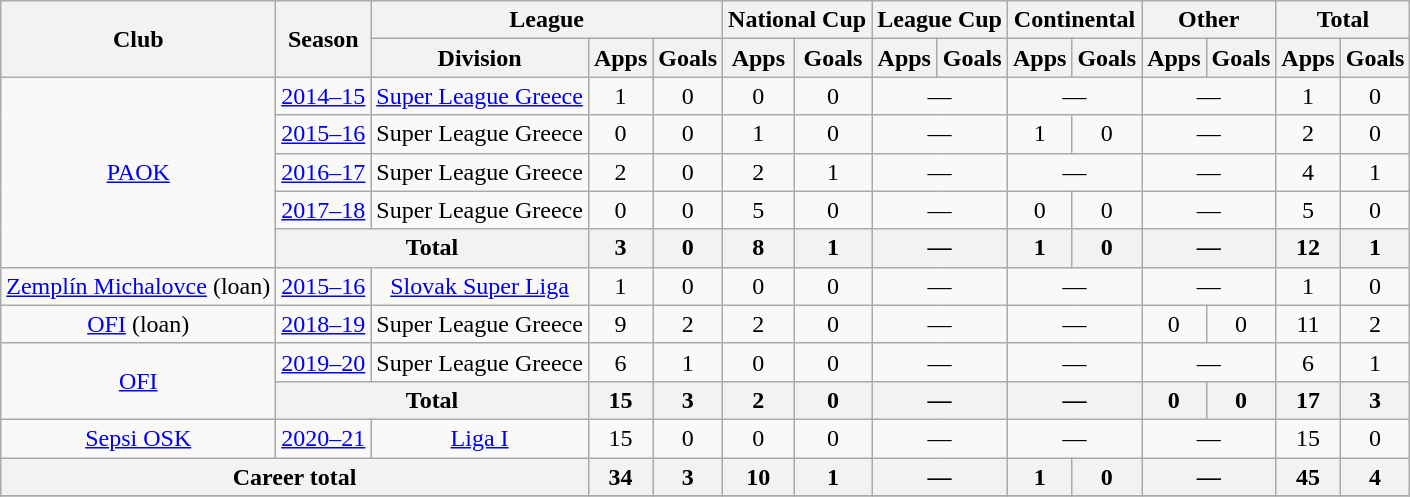<table class=wikitable style=text-align:center>
<tr>
<th rowspan=2>Club</th>
<th rowspan=2>Season</th>
<th colspan=3>League</th>
<th colspan=2>National Cup</th>
<th colspan=2>League Cup</th>
<th colspan=2>Continental</th>
<th colspan=2>Other</th>
<th colspan=2>Total</th>
</tr>
<tr>
<th>Division</th>
<th>Apps</th>
<th>Goals</th>
<th>Apps</th>
<th>Goals</th>
<th>Apps</th>
<th>Goals</th>
<th>Apps</th>
<th>Goals</th>
<th>Apps</th>
<th>Goals</th>
<th>Apps</th>
<th>Goals</th>
</tr>
<tr>
<td rowspan="5"><a href='#'>PAOK</a></td>
<td><a href='#'>2014–15</a></td>
<td><a href='#'>Super League Greece</a></td>
<td>1</td>
<td>0</td>
<td>0</td>
<td>0</td>
<td colspan="2">—</td>
<td colspan="2">—</td>
<td colspan="2">—</td>
<td>1</td>
<td>0</td>
</tr>
<tr>
<td><a href='#'>2015–16</a></td>
<td>Super League Greece</td>
<td>0</td>
<td>0</td>
<td>1</td>
<td>0</td>
<td colspan="2">—</td>
<td>1</td>
<td>0</td>
<td colspan="2">—</td>
<td>2</td>
<td>0</td>
</tr>
<tr>
<td><a href='#'>2016–17</a></td>
<td>Super League Greece</td>
<td>2</td>
<td>0</td>
<td>2</td>
<td>1</td>
<td colspan="2">—</td>
<td colspan="2">—</td>
<td colspan="2">—</td>
<td>4</td>
<td>1</td>
</tr>
<tr>
<td><a href='#'>2017–18</a></td>
<td>Super League Greece</td>
<td>0</td>
<td>0</td>
<td>5</td>
<td>0</td>
<td colspan="2">—</td>
<td>0</td>
<td>0</td>
<td colspan="2">—</td>
<td>5</td>
<td>0</td>
</tr>
<tr>
<th colspan="2">Total</th>
<th>3</th>
<th>0</th>
<th>8</th>
<th>1</th>
<th colspan="2">—</th>
<th>1</th>
<th>0</th>
<th colspan="2">—</th>
<th>12</th>
<th>1</th>
</tr>
<tr>
<td><a href='#'>Zemplín Michalovce</a> (loan)</td>
<td><a href='#'>2015–16</a></td>
<td><a href='#'>Slovak Super Liga</a></td>
<td>1</td>
<td>0</td>
<td>0</td>
<td>0</td>
<td colspan="2">—</td>
<td colspan="2">—</td>
<td colspan="2">—</td>
<td>1</td>
<td>0</td>
</tr>
<tr>
<td><a href='#'>OFI</a> (loan)</td>
<td><a href='#'>2018–19</a></td>
<td>Super League Greece</td>
<td>9</td>
<td>2</td>
<td>2</td>
<td>0</td>
<td colspan="2">—</td>
<td colspan="2">—</td>
<td>0</td>
<td>0</td>
<td>11</td>
<td>2</td>
</tr>
<tr>
<td rowspan="2"><a href='#'>OFI</a></td>
<td><a href='#'>2019–20</a></td>
<td>Super League Greece</td>
<td>6</td>
<td>1</td>
<td>0</td>
<td>0</td>
<td colspan="2">—</td>
<td colspan="2">—</td>
<td colspan="2">—</td>
<td>6</td>
<td>1</td>
</tr>
<tr>
<th colspan="2">Total</th>
<th>15</th>
<th>3</th>
<th>2</th>
<th>0</th>
<th colspan="2">—</th>
<th colspan="2">—</th>
<th>0</th>
<th>0</th>
<th>17</th>
<th>3</th>
</tr>
<tr>
<td><a href='#'>Sepsi OSK</a></td>
<td><a href='#'>2020–21</a></td>
<td><a href='#'>Liga I</a></td>
<td>15</td>
<td>0</td>
<td>0</td>
<td>0</td>
<td colspan="2">—</td>
<td colspan="2">—</td>
<td colspan="2">—</td>
<td>15</td>
<td>0</td>
</tr>
<tr>
<th colspan="3"><strong>Career total</strong></th>
<th>34</th>
<th>3</th>
<th>10</th>
<th>1</th>
<th colspan="2">—</th>
<th>1</th>
<th>0</th>
<th colspan="2">—</th>
<th>45</th>
<th>4</th>
</tr>
<tr>
</tr>
</table>
